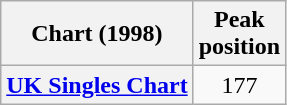<table class="wikitable plainrowheaders">
<tr>
<th scope="col">Chart (1998)</th>
<th scope="col">Peak<br>position</th>
</tr>
<tr>
<th scope="row"><a href='#'>UK Singles Chart</a></th>
<td style="text-align:center;">177</td>
</tr>
</table>
